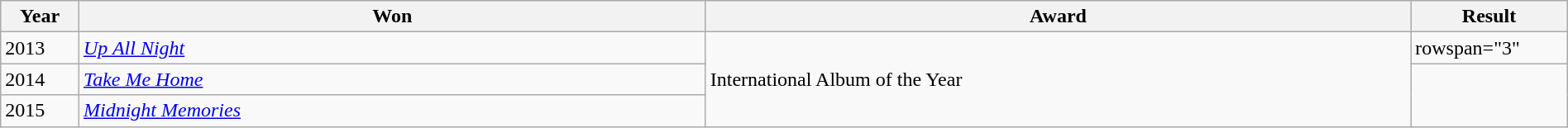<table class="wikitable" style="width:100%;">
<tr>
<th width=5%>Year</th>
<th style="width:40%;">Won</th>
<th style="width:45%;">Award</th>
<th style="width:10%;">Result</th>
</tr>
<tr>
<td>2013</td>
<td><em><a href='#'>Up All Night</a></em></td>
<td rowspan="3">International Album of the Year</td>
<td>rowspan="3" </td>
</tr>
<tr>
<td>2014</td>
<td><em><a href='#'>Take Me Home</a></em></td>
</tr>
<tr>
<td>2015</td>
<td><em><a href='#'>Midnight Memories</a></em></td>
</tr>
</table>
